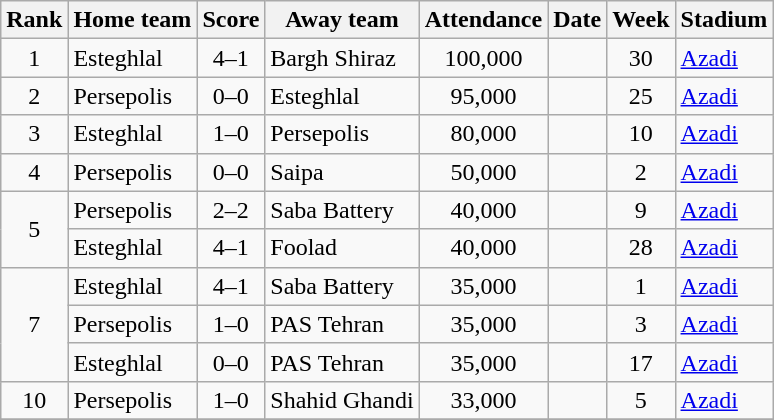<table class="wikitable sortable">
<tr>
<th>Rank</th>
<th>Home team</th>
<th>Score</th>
<th>Away team</th>
<th>Attendance</th>
<th>Date</th>
<th>Week</th>
<th>Stadium</th>
</tr>
<tr>
<td align=center>1</td>
<td>Esteghlal</td>
<td align=center>4–1</td>
<td>Bargh Shiraz</td>
<td align=center>100,000</td>
<td></td>
<td align=center>30</td>
<td><a href='#'>Azadi</a></td>
</tr>
<tr>
<td align=center>2</td>
<td>Persepolis</td>
<td align=center>0–0</td>
<td>Esteghlal</td>
<td align=center>95,000</td>
<td></td>
<td align=center>25</td>
<td><a href='#'>Azadi</a></td>
</tr>
<tr>
<td align=center>3</td>
<td>Esteghlal</td>
<td align=center>1–0</td>
<td>Persepolis</td>
<td align=center>80,000</td>
<td></td>
<td align=center>10</td>
<td><a href='#'>Azadi</a></td>
</tr>
<tr>
<td align=center>4</td>
<td>Persepolis</td>
<td align=center>0–0</td>
<td>Saipa</td>
<td align=center>50,000</td>
<td></td>
<td align=center>2</td>
<td><a href='#'>Azadi</a></td>
</tr>
<tr>
<td align=center rowspan="2">5</td>
<td>Persepolis</td>
<td align=center>2–2</td>
<td>Saba Battery</td>
<td align=center>40,000</td>
<td></td>
<td align=center>9</td>
<td><a href='#'>Azadi</a></td>
</tr>
<tr>
<td>Esteghlal</td>
<td align=center>4–1</td>
<td>Foolad</td>
<td align=center>40,000</td>
<td></td>
<td align=center>28</td>
<td><a href='#'>Azadi</a></td>
</tr>
<tr>
<td align=center rowspan="3">7</td>
<td>Esteghlal</td>
<td align=center>4–1</td>
<td>Saba Battery</td>
<td align=center>35,000</td>
<td></td>
<td align=center>1</td>
<td><a href='#'>Azadi</a></td>
</tr>
<tr>
<td>Persepolis</td>
<td align=center>1–0</td>
<td>PAS Tehran</td>
<td align=center>35,000</td>
<td></td>
<td align=center>3</td>
<td><a href='#'>Azadi</a></td>
</tr>
<tr>
<td>Esteghlal</td>
<td align=center>0–0</td>
<td>PAS Tehran</td>
<td align=center>35,000</td>
<td></td>
<td align=center>17</td>
<td><a href='#'>Azadi</a></td>
</tr>
<tr>
<td align=center>10</td>
<td>Persepolis</td>
<td align=center>1–0</td>
<td>Shahid Ghandi</td>
<td align=center>33,000</td>
<td></td>
<td align=center>5</td>
<td><a href='#'>Azadi</a></td>
</tr>
<tr>
</tr>
</table>
